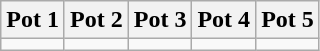<table class="wikitable">
<tr>
<th>Pot 1</th>
<th>Pot 2</th>
<th>Pot 3</th>
<th>Pot 4</th>
<th>Pot 5</th>
</tr>
<tr>
<td valign=top></td>
<td valign=top></td>
<td valign=top></td>
<td valign=top></td>
<td valign=top></td>
</tr>
</table>
